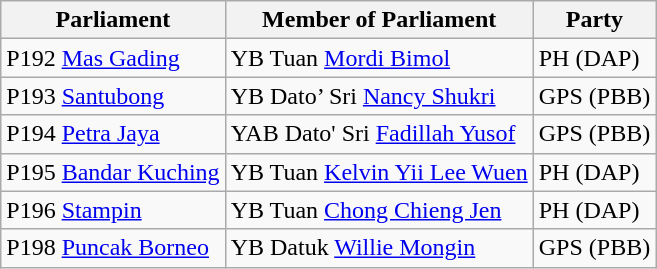<table class="wikitable">
<tr>
<th>Parliament</th>
<th>Member of Parliament</th>
<th>Party</th>
</tr>
<tr>
<td>P192 <a href='#'>Mas Gading</a></td>
<td>YB Tuan <a href='#'>Mordi Bimol</a></td>
<td>PH (DAP)</td>
</tr>
<tr>
<td>P193 <a href='#'>Santubong</a></td>
<td>YB Dato’ Sri <a href='#'>Nancy Shukri</a></td>
<td>GPS (PBB)</td>
</tr>
<tr>
<td>P194 <a href='#'>Petra Jaya</a></td>
<td>YAB Dato' Sri <a href='#'>Fadillah Yusof</a></td>
<td>GPS (PBB)</td>
</tr>
<tr>
<td>P195 <a href='#'>Bandar Kuching</a></td>
<td>YB Tuan <a href='#'>Kelvin Yii Lee Wuen</a></td>
<td>PH (DAP)</td>
</tr>
<tr>
<td>P196 <a href='#'>Stampin</a></td>
<td>YB Tuan <a href='#'>Chong Chieng Jen</a></td>
<td>PH (DAP)</td>
</tr>
<tr>
<td>P198 <a href='#'>Puncak Borneo</a></td>
<td>YB Datuk <a href='#'>Willie Mongin</a></td>
<td>GPS (PBB)</td>
</tr>
</table>
